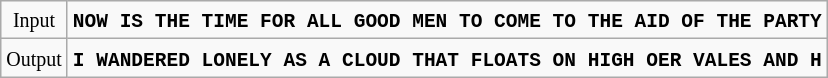<table class="wikitable" | border=1  style="margin: 1em auto 1em auto">
<tr>
<td align="center"><small>Input</small></td>
<td><strong><code>NOW IS THE TIME FOR ALL GOOD MEN TO COME TO THE AID OF THE PARTY</code></strong></td>
</tr>
<tr>
<td align="center"><small>Output</small></td>
<td><strong><code>I WANDERED LONELY AS A CLOUD THAT FLOATS ON HIGH OER VALES AND H</code></strong></td>
</tr>
</table>
